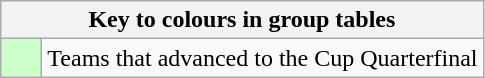<table class="wikitable" style="text-align: center;">
<tr>
<th colspan=2>Key to colours in group tables</th>
</tr>
<tr>
<td style="background:#cfc; width:20px;"></td>
<td align=left>Teams that advanced to the Cup Quarterfinal</td>
</tr>
</table>
